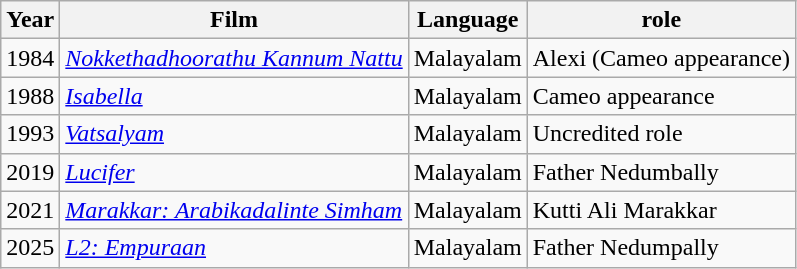<table class="wikitable sortable">
<tr>
<th>Year</th>
<th>Film</th>
<th>Language</th>
<th>role</th>
</tr>
<tr>
<td>1984</td>
<td><em><a href='#'>Nokkethadhoorathu Kannum Nattu</a></em></td>
<td>Malayalam</td>
<td>Alexi (Cameo appearance)</td>
</tr>
<tr>
<td>1988</td>
<td><em><a href='#'>Isabella</a></em></td>
<td>Malayalam</td>
<td>Cameo appearance</td>
</tr>
<tr>
<td>1993</td>
<td><em><a href='#'>Vatsalyam</a></em></td>
<td>Malayalam</td>
<td>Uncredited role</td>
</tr>
<tr>
<td>2019</td>
<td><em><a href='#'>Lucifer</a></em></td>
<td>Malayalam</td>
<td>Father Nedumbally</td>
</tr>
<tr>
<td>2021</td>
<td><em><a href='#'>Marakkar: Arabikadalinte Simham</a></em></td>
<td>Malayalam</td>
<td>Kutti Ali Marakkar</td>
</tr>
<tr>
<td>2025</td>
<td><em><a href='#'>L2: Empuraan</a></em></td>
<td>Malayalam</td>
<td>Father Nedumpally</td>
</tr>
</table>
